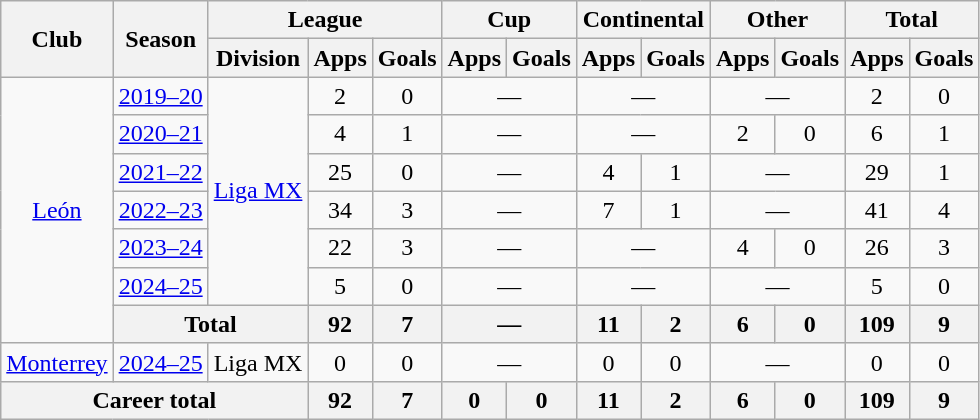<table class="wikitable" style="text-align: center">
<tr>
<th rowspan="2">Club</th>
<th rowspan="2">Season</th>
<th colspan="3">League</th>
<th colspan="2">Cup</th>
<th colspan="2">Continental</th>
<th colspan="2">Other</th>
<th colspan="2">Total</th>
</tr>
<tr>
<th>Division</th>
<th>Apps</th>
<th>Goals</th>
<th>Apps</th>
<th>Goals</th>
<th>Apps</th>
<th>Goals</th>
<th>Apps</th>
<th>Goals</th>
<th>Apps</th>
<th>Goals</th>
</tr>
<tr>
<td rowspan="7"><a href='#'>León</a></td>
<td><a href='#'>2019–20</a></td>
<td rowspan="6"><a href='#'>Liga MX</a></td>
<td>2</td>
<td>0</td>
<td colspan="2">—</td>
<td colspan="2">—</td>
<td colspan="2">—</td>
<td>2</td>
<td>0</td>
</tr>
<tr>
<td><a href='#'>2020–21</a></td>
<td>4</td>
<td>1</td>
<td colspan="2">—</td>
<td colspan="2">—</td>
<td>2</td>
<td>0</td>
<td>6</td>
<td>1</td>
</tr>
<tr>
<td><a href='#'>2021–22</a></td>
<td>25</td>
<td>0</td>
<td colspan="2">—</td>
<td>4</td>
<td>1</td>
<td colspan="2">—</td>
<td>29</td>
<td>1</td>
</tr>
<tr>
<td><a href='#'>2022–23</a></td>
<td>34</td>
<td>3</td>
<td colspan="2">—</td>
<td>7</td>
<td>1</td>
<td colspan="2">—</td>
<td>41</td>
<td>4</td>
</tr>
<tr>
<td><a href='#'>2023–24</a></td>
<td>22</td>
<td>3</td>
<td colspan="2">—</td>
<td colspan="2">—</td>
<td>4</td>
<td>0</td>
<td>26</td>
<td>3</td>
</tr>
<tr>
<td><a href='#'>2024–25</a></td>
<td>5</td>
<td>0</td>
<td colspan="2">—</td>
<td colspan="2">—</td>
<td colspan="2">—</td>
<td>5</td>
<td>0</td>
</tr>
<tr>
<th colspan="2"><strong>Total</strong></th>
<th>92</th>
<th>7</th>
<th colspan="2">—</th>
<th>11</th>
<th>2</th>
<th>6</th>
<th>0</th>
<th>109</th>
<th>9</th>
</tr>
<tr>
<td rowspan="1"><a href='#'>Monterrey</a></td>
<td><a href='#'>2024–25</a></td>
<td rowspan="1">Liga MX</td>
<td>0</td>
<td>0</td>
<td colspan="2">—</td>
<td>0</td>
<td>0</td>
<td colspan="2">—</td>
<td>0</td>
<td>0</td>
</tr>
<tr>
<th colspan="3"><strong>Career total</strong></th>
<th>92</th>
<th>7</th>
<th>0</th>
<th>0</th>
<th>11</th>
<th>2</th>
<th>6</th>
<th>0</th>
<th>109</th>
<th>9</th>
</tr>
</table>
